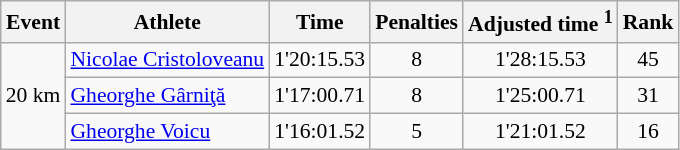<table class="wikitable" style="font-size:90%">
<tr>
<th>Event</th>
<th>Athlete</th>
<th>Time</th>
<th>Penalties</th>
<th>Adjusted time <sup>1</sup></th>
<th>Rank</th>
</tr>
<tr>
<td rowspan="3">20 km</td>
<td><a href='#'>Nicolae Cristoloveanu</a></td>
<td align="center">1'20:15.53</td>
<td align="center">8</td>
<td align="center">1'28:15.53</td>
<td align="center">45</td>
</tr>
<tr>
<td><a href='#'>Gheorghe Gârniţă</a></td>
<td align="center">1'17:00.71</td>
<td align="center">8</td>
<td align="center">1'25:00.71</td>
<td align="center">31</td>
</tr>
<tr>
<td><a href='#'>Gheorghe Voicu</a></td>
<td align="center">1'16:01.52</td>
<td align="center">5</td>
<td align="center">1'21:01.52</td>
<td align="center">16</td>
</tr>
</table>
